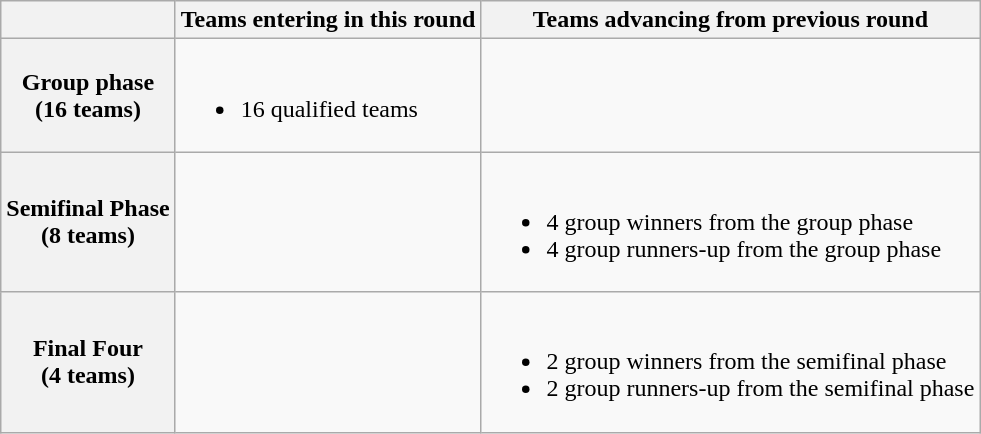<table class="wikitable">
<tr>
<th></th>
<th>Teams entering in this round</th>
<th>Teams advancing from previous round</th>
</tr>
<tr>
<th>Group phase<br>(16 teams)</th>
<td><br><ul><li>16 qualified teams</li></ul></td>
<td></td>
</tr>
<tr>
<th>Semifinal Phase<br>(8 teams)</th>
<td></td>
<td><br><ul><li>4 group winners from the group phase</li><li>4 group runners-up from the group phase</li></ul></td>
</tr>
<tr>
<th>Final Four<br>(4 teams)</th>
<td></td>
<td><br><ul><li>2 group winners from the semifinal phase</li><li>2 group runners-up from the semifinal phase</li></ul></td>
</tr>
</table>
